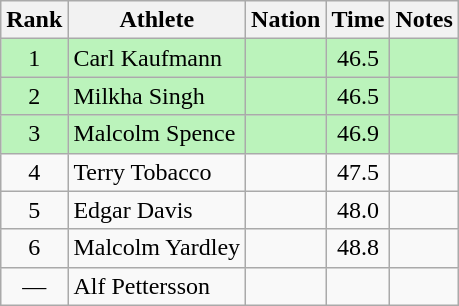<table class="wikitable sortable" style="text-align:center">
<tr>
<th>Rank</th>
<th>Athlete</th>
<th>Nation</th>
<th>Time</th>
<th>Notes</th>
</tr>
<tr bgcolor=bbf3bb>
<td>1</td>
<td align=left>Carl Kaufmann</td>
<td align=left></td>
<td>46.5</td>
<td></td>
</tr>
<tr align=center bgcolor=bbf3bb>
<td>2</td>
<td align=left>Milkha Singh</td>
<td align=left></td>
<td>46.5</td>
<td></td>
</tr>
<tr align=center bgcolor=bbf3bb>
<td>3</td>
<td align=left>Malcolm Spence</td>
<td align=left></td>
<td>46.9</td>
<td></td>
</tr>
<tr align=center>
<td>4</td>
<td align=left>Terry Tobacco</td>
<td align=left></td>
<td>47.5</td>
<td></td>
</tr>
<tr align=center>
<td>5</td>
<td align=left>Edgar Davis</td>
<td align=left></td>
<td>48.0</td>
<td></td>
</tr>
<tr align=center>
<td>6</td>
<td align=left>Malcolm Yardley</td>
<td align=left></td>
<td>48.8</td>
<td></td>
</tr>
<tr>
<td data-sort-value=7>—</td>
<td align=left>Alf Pettersson</td>
<td align=left></td>
<td></td>
<td></td>
</tr>
</table>
